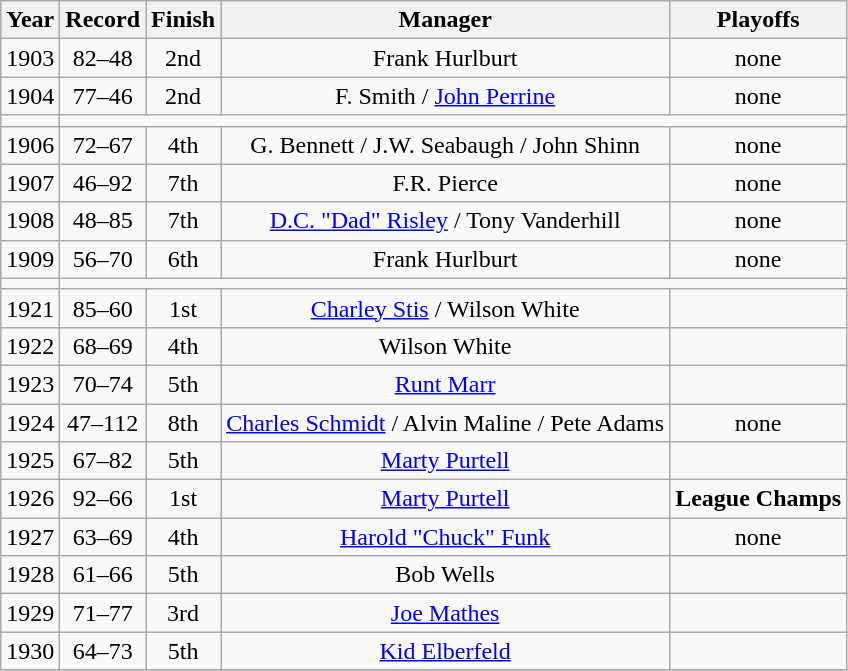<table class="wikitable">
<tr style="background: #F2F2F2;">
<th>Year</th>
<th>Record</th>
<th>Finish</th>
<th>Manager</th>
<th>Playoffs</th>
</tr>
<tr align=center>
<td>1903</td>
<td>82–48</td>
<td>2nd</td>
<td>Frank Hurlburt</td>
<td>none</td>
</tr>
<tr align=center>
<td>1904</td>
<td>77–46</td>
<td>2nd</td>
<td>F. Smith / <a href='#'>John Perrine</a></td>
<td>none</td>
</tr>
<tr align=center>
<td></td>
</tr>
<tr align=center>
<td>1906</td>
<td>72–67</td>
<td>4th</td>
<td>G. Bennett / J.W. Seabaugh / John Shinn</td>
<td>none</td>
</tr>
<tr align=center>
<td>1907</td>
<td>46–92</td>
<td>7th</td>
<td>F.R. Pierce</td>
<td>none</td>
</tr>
<tr align=center>
<td>1908</td>
<td>48–85</td>
<td>7th</td>
<td><a href='#'>D.C. "Dad" Risley</a> / Tony Vanderhill</td>
<td>none</td>
</tr>
<tr align=center>
<td>1909</td>
<td>56–70</td>
<td>6th</td>
<td>Frank Hurlburt</td>
<td>none</td>
</tr>
<tr align=center>
<td></td>
</tr>
<tr align=center>
<td>1921</td>
<td>85–60</td>
<td>1st</td>
<td><a href='#'>Charley Stis</a> / Wilson White</td>
<td></td>
</tr>
<tr align=center>
<td>1922</td>
<td>68–69</td>
<td>4th</td>
<td>Wilson White</td>
<td></td>
</tr>
<tr align=center>
<td>1923</td>
<td>70–74</td>
<td>5th</td>
<td><a href='#'>Runt Marr</a></td>
<td></td>
</tr>
<tr align=center>
<td>1924</td>
<td>47–112</td>
<td>8th</td>
<td><a href='#'>Charles Schmidt</a> / Alvin Maline / Pete Adams</td>
<td>none</td>
</tr>
<tr align=center>
<td>1925</td>
<td>67–82</td>
<td>5th</td>
<td><a href='#'>Marty Purtell</a></td>
<td></td>
</tr>
<tr align=center>
<td>1926</td>
<td>92–66</td>
<td>1st</td>
<td><a href='#'>Marty Purtell</a></td>
<td><strong>League Champs</strong></td>
</tr>
<tr align=center>
<td>1927</td>
<td>63–69</td>
<td>4th</td>
<td><a href='#'>Harold "Chuck" Funk</a></td>
<td>none</td>
</tr>
<tr align=center>
<td>1928</td>
<td>61–66</td>
<td>5th</td>
<td>Bob Wells</td>
<td></td>
</tr>
<tr align=center>
<td>1929</td>
<td>71–77</td>
<td>3rd</td>
<td><a href='#'>Joe Mathes</a></td>
<td></td>
</tr>
<tr align=center>
<td>1930</td>
<td>64–73</td>
<td>5th</td>
<td><a href='#'>Kid Elberfeld</a></td>
<td></td>
</tr>
<tr align=center>
</tr>
</table>
